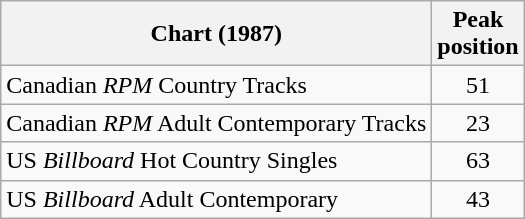<table class="wikitable sortable">
<tr>
<th>Chart (1987)</th>
<th>Peak<br>position</th>
</tr>
<tr>
<td align="left">Canadian <em>RPM</em> Country Tracks</td>
<td style="text-align:center;">51</td>
</tr>
<tr>
<td align="left">Canadian <em>RPM</em> Adult Contemporary Tracks</td>
<td style="text-align:center;">23</td>
</tr>
<tr>
<td align="left">US <em>Billboard</em> Hot Country Singles</td>
<td style="text-align:center;">63</td>
</tr>
<tr>
<td align="left">US <em>Billboard</em> Adult Contemporary</td>
<td style="text-align:center;">43</td>
</tr>
</table>
